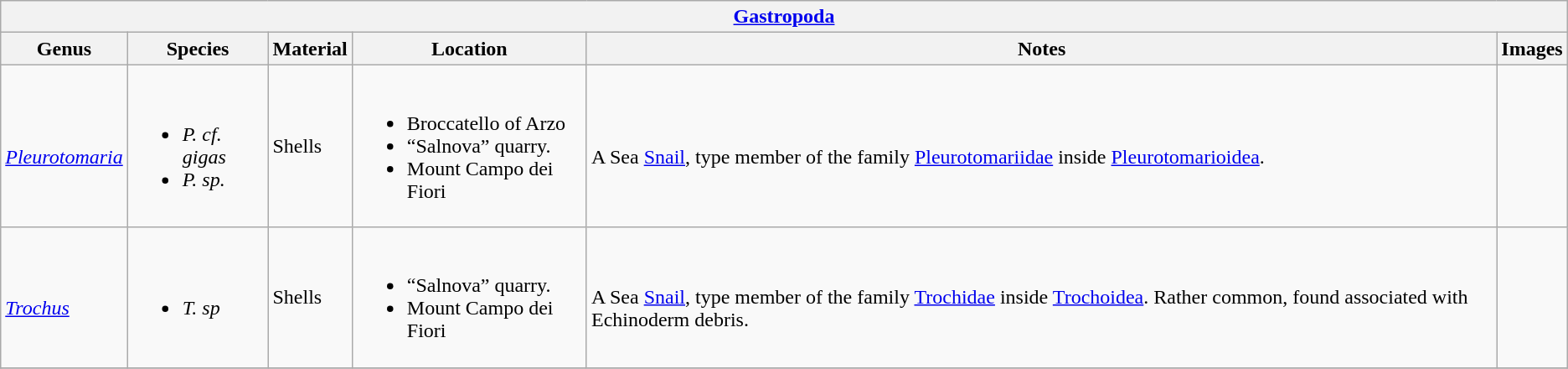<table class="wikitable" align="center">
<tr>
<th colspan="6" align="center"><strong><a href='#'>Gastropoda</a></strong></th>
</tr>
<tr>
<th>Genus</th>
<th>Species</th>
<th>Material</th>
<th>Location</th>
<th>Notes</th>
<th>Images</th>
</tr>
<tr>
<td><br><em><a href='#'>Pleurotomaria</a></em></td>
<td><br><ul><li><em>P. cf. gigas</em></li><li><em>P. sp.</em></li></ul></td>
<td>Shells</td>
<td><br><ul><li>Broccatello of Arzo</li><li>“Salnova” quarry.</li><li>Mount Campo dei Fiori</li></ul></td>
<td><br>A Sea <a href='#'>Snail</a>, type member of the family <a href='#'>Pleurotomariidae</a> inside <a href='#'>Pleurotomarioidea</a>.</td>
<td><br></td>
</tr>
<tr>
<td><br><em><a href='#'>Trochus</a></em></td>
<td><br><ul><li><em>T. sp</em></li></ul></td>
<td>Shells</td>
<td><br><ul><li>“Salnova” quarry.</li><li>Mount Campo dei Fiori</li></ul></td>
<td><br>A Sea <a href='#'>Snail</a>, type member of the family <a href='#'>Trochidae</a> inside <a href='#'>Trochoidea</a>. Rather common, found associated with Echinoderm debris.</td>
<td></td>
</tr>
<tr>
</tr>
</table>
